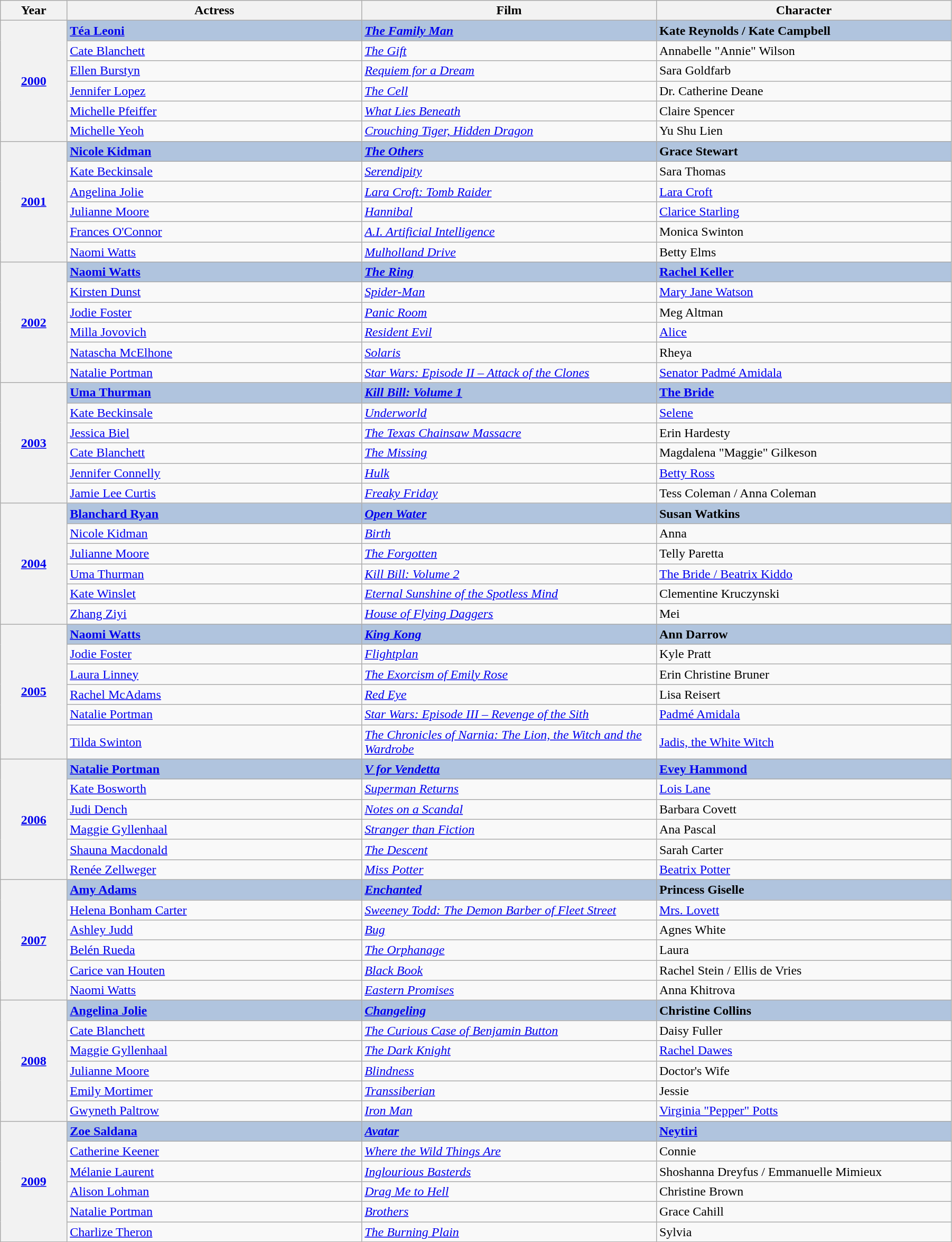<table class="wikitable" width="95%" align="center">
<tr>
<th width=7%>Year</th>
<th width=31%>Actress</th>
<th width=31%>Film</th>
<th width=31%>Character</th>
</tr>
<tr>
<th rowspan=6><a href='#'>2000</a></th>
<td style="background:#B0C4DE;"><strong><a href='#'>Téa Leoni</a></strong></td>
<td style="background:#B0C4DE;"><strong><em><a href='#'>The Family Man</a></em></strong></td>
<td style="background:#B0C4DE;"><strong>Kate Reynolds / Kate Campbell</strong></td>
</tr>
<tr>
<td><a href='#'>Cate Blanchett</a></td>
<td><em><a href='#'>The Gift</a></em></td>
<td>Annabelle "Annie" Wilson</td>
</tr>
<tr>
<td><a href='#'>Ellen Burstyn</a></td>
<td><em><a href='#'>Requiem for a Dream</a></em></td>
<td>Sara Goldfarb</td>
</tr>
<tr>
<td><a href='#'>Jennifer Lopez</a></td>
<td><em><a href='#'>The Cell</a></em></td>
<td>Dr. Catherine Deane</td>
</tr>
<tr>
<td><a href='#'>Michelle Pfeiffer</a></td>
<td><em><a href='#'>What Lies Beneath</a></em></td>
<td>Claire Spencer</td>
</tr>
<tr>
<td><a href='#'>Michelle Yeoh</a></td>
<td><em><a href='#'>Crouching Tiger, Hidden Dragon</a></em></td>
<td>Yu Shu Lien</td>
</tr>
<tr>
<th rowspan=6><a href='#'>2001</a></th>
<td style="background:#B0C4DE;"><strong><a href='#'>Nicole Kidman</a></strong></td>
<td style="background:#B0C4DE;"><strong><em><a href='#'>The Others</a></em></strong></td>
<td style="background:#B0C4DE;"><strong>Grace Stewart</strong></td>
</tr>
<tr>
<td><a href='#'>Kate Beckinsale</a></td>
<td><em><a href='#'>Serendipity</a></em></td>
<td>Sara Thomas</td>
</tr>
<tr>
<td><a href='#'>Angelina Jolie</a></td>
<td><em><a href='#'>Lara Croft: Tomb Raider</a></em></td>
<td><a href='#'>Lara Croft</a></td>
</tr>
<tr>
<td><a href='#'>Julianne Moore</a></td>
<td><em><a href='#'>Hannibal</a></em></td>
<td><a href='#'>Clarice Starling</a></td>
</tr>
<tr>
<td><a href='#'>Frances O'Connor</a></td>
<td><em><a href='#'>A.I. Artificial Intelligence</a></em></td>
<td>Monica Swinton</td>
</tr>
<tr>
<td><a href='#'>Naomi Watts</a></td>
<td><em><a href='#'>Mulholland Drive</a></em></td>
<td>Betty Elms</td>
</tr>
<tr>
<th rowspan=6><a href='#'>2002</a></th>
<td style="background:#B0C4DE;"><strong><a href='#'>Naomi Watts</a></strong></td>
<td style="background:#B0C4DE;"><strong><em><a href='#'>The Ring</a></em></strong></td>
<td style="background:#B0C4DE;"><strong><a href='#'>Rachel Keller</a></strong></td>
</tr>
<tr>
<td><a href='#'>Kirsten Dunst</a></td>
<td><em><a href='#'>Spider-Man</a></em></td>
<td><a href='#'>Mary Jane Watson</a></td>
</tr>
<tr>
<td><a href='#'>Jodie Foster</a></td>
<td><em><a href='#'>Panic Room</a></em></td>
<td>Meg Altman</td>
</tr>
<tr>
<td><a href='#'>Milla Jovovich</a></td>
<td><em><a href='#'>Resident Evil</a></em></td>
<td><a href='#'>Alice</a></td>
</tr>
<tr>
<td><a href='#'>Natascha McElhone</a></td>
<td><em><a href='#'>Solaris</a></em></td>
<td>Rheya</td>
</tr>
<tr>
<td><a href='#'>Natalie Portman</a></td>
<td><em><a href='#'>Star Wars: Episode II – Attack of the Clones</a></em></td>
<td><a href='#'>Senator Padmé Amidala</a></td>
</tr>
<tr>
<th rowspan=6><a href='#'>2003</a></th>
<td style="background:#B0C4DE;"><strong><a href='#'>Uma Thurman</a></strong></td>
<td style="background:#B0C4DE;"><strong><em><a href='#'>Kill Bill: Volume 1</a></em></strong></td>
<td style="background:#B0C4DE;"><strong><a href='#'>The Bride</a></strong></td>
</tr>
<tr>
<td><a href='#'>Kate Beckinsale</a></td>
<td><em><a href='#'>Underworld</a></em></td>
<td><a href='#'>Selene</a></td>
</tr>
<tr>
<td><a href='#'>Jessica Biel</a></td>
<td><em><a href='#'>The Texas Chainsaw Massacre</a></em></td>
<td>Erin Hardesty</td>
</tr>
<tr>
<td><a href='#'>Cate Blanchett</a></td>
<td><em><a href='#'>The Missing</a></em></td>
<td>Magdalena "Maggie" Gilkeson</td>
</tr>
<tr>
<td><a href='#'>Jennifer Connelly</a></td>
<td><em><a href='#'>Hulk</a></em></td>
<td><a href='#'>Betty Ross</a></td>
</tr>
<tr>
<td><a href='#'>Jamie Lee Curtis</a></td>
<td><em><a href='#'>Freaky Friday</a></em></td>
<td>Tess Coleman / Anna Coleman</td>
</tr>
<tr>
<th rowspan=6><a href='#'>2004</a></th>
<td style="background:#B0C4DE;"><strong><a href='#'>Blanchard Ryan</a></strong></td>
<td style="background:#B0C4DE;"><strong><em><a href='#'>Open Water</a></em></strong></td>
<td style="background:#B0C4DE;"><strong>Susan Watkins</strong></td>
</tr>
<tr>
<td><a href='#'>Nicole Kidman</a></td>
<td><em><a href='#'>Birth</a></em></td>
<td>Anna</td>
</tr>
<tr>
<td><a href='#'>Julianne Moore</a></td>
<td><em><a href='#'>The Forgotten</a></em></td>
<td>Telly Paretta</td>
</tr>
<tr>
<td><a href='#'>Uma Thurman</a></td>
<td><em><a href='#'>Kill Bill: Volume 2</a></em></td>
<td><a href='#'>The Bride / Beatrix Kiddo</a></td>
</tr>
<tr>
<td><a href='#'>Kate Winslet</a></td>
<td><em><a href='#'>Eternal Sunshine of the Spotless Mind</a></em></td>
<td>Clementine Kruczynski</td>
</tr>
<tr>
<td><a href='#'>Zhang Ziyi</a></td>
<td><em><a href='#'>House of Flying Daggers</a></em></td>
<td>Mei</td>
</tr>
<tr>
<th rowspan=6><a href='#'>2005</a></th>
<td style="background:#B0C4DE;"><strong><a href='#'>Naomi Watts</a></strong></td>
<td style="background:#B0C4DE;"><strong><em><a href='#'>King Kong</a></em></strong></td>
<td style="background:#B0C4DE;"><strong>Ann Darrow</strong></td>
</tr>
<tr>
<td><a href='#'>Jodie Foster</a></td>
<td><em><a href='#'>Flightplan</a></em></td>
<td>Kyle Pratt</td>
</tr>
<tr>
<td><a href='#'>Laura Linney</a></td>
<td><em><a href='#'>The Exorcism of Emily Rose</a></em></td>
<td>Erin Christine Bruner</td>
</tr>
<tr>
<td><a href='#'>Rachel McAdams</a></td>
<td><em><a href='#'>Red Eye</a></em></td>
<td>Lisa Reisert</td>
</tr>
<tr>
<td><a href='#'>Natalie Portman</a></td>
<td><em><a href='#'>Star Wars: Episode III – Revenge of the Sith</a></em></td>
<td><a href='#'>Padmé Amidala</a></td>
</tr>
<tr>
<td><a href='#'>Tilda Swinton</a></td>
<td><em><a href='#'>The Chronicles of Narnia: The Lion, the Witch and the Wardrobe</a></em></td>
<td><a href='#'>Jadis, the White Witch</a></td>
</tr>
<tr>
<th rowspan=6><a href='#'>2006</a></th>
<td style="background:#B0C4DE;"><strong><a href='#'>Natalie Portman</a></strong></td>
<td style="background:#B0C4DE;"><strong><em><a href='#'>V for Vendetta</a></em></strong></td>
<td style="background:#B0C4DE;"><strong><a href='#'>Evey Hammond</a></strong></td>
</tr>
<tr>
<td><a href='#'>Kate Bosworth</a></td>
<td><em><a href='#'>Superman Returns</a></em></td>
<td><a href='#'>Lois Lane</a></td>
</tr>
<tr>
<td><a href='#'>Judi Dench</a></td>
<td><em><a href='#'>Notes on a Scandal</a></em></td>
<td>Barbara Covett</td>
</tr>
<tr>
<td><a href='#'>Maggie Gyllenhaal</a></td>
<td><em><a href='#'>Stranger than Fiction</a></em></td>
<td>Ana Pascal</td>
</tr>
<tr>
<td><a href='#'>Shauna Macdonald</a></td>
<td><em><a href='#'>The Descent</a></em></td>
<td>Sarah Carter</td>
</tr>
<tr>
<td><a href='#'>Renée Zellweger</a></td>
<td><em><a href='#'>Miss Potter</a></em></td>
<td><a href='#'>Beatrix Potter</a></td>
</tr>
<tr>
<th rowspan=6><a href='#'>2007</a></th>
<td style="background:#B0C4DE;"><strong><a href='#'>Amy Adams</a></strong></td>
<td style="background:#B0C4DE;"><strong><em><a href='#'>Enchanted</a></em></strong></td>
<td style="background:#B0C4DE;"><strong>Princess Giselle</strong></td>
</tr>
<tr>
<td><a href='#'>Helena Bonham Carter</a></td>
<td><em><a href='#'>Sweeney Todd: The Demon Barber of Fleet Street</a></em></td>
<td><a href='#'>Mrs. Lovett</a></td>
</tr>
<tr>
<td><a href='#'>Ashley Judd</a></td>
<td><em><a href='#'>Bug</a></em></td>
<td>Agnes White</td>
</tr>
<tr>
<td><a href='#'>Belén Rueda</a></td>
<td><em><a href='#'>The Orphanage</a></em></td>
<td>Laura</td>
</tr>
<tr>
<td><a href='#'>Carice van Houten</a></td>
<td><em><a href='#'>Black Book</a></em></td>
<td>Rachel Stein / Ellis de Vries</td>
</tr>
<tr>
<td><a href='#'>Naomi Watts</a></td>
<td><em><a href='#'>Eastern Promises</a></em></td>
<td>Anna Khitrova</td>
</tr>
<tr>
<th rowspan=6><a href='#'>2008</a></th>
<td style="background:#B0C4DE;"><strong><a href='#'>Angelina Jolie</a> </strong></td>
<td style="background:#B0C4DE;"><strong><em><a href='#'>Changeling</a></em></strong></td>
<td style="background:#B0C4DE;"><strong>Christine Collins</strong></td>
</tr>
<tr>
<td><a href='#'>Cate Blanchett</a></td>
<td><em><a href='#'>The Curious Case of Benjamin Button</a></em></td>
<td>Daisy Fuller</td>
</tr>
<tr>
<td><a href='#'>Maggie Gyllenhaal</a></td>
<td><em><a href='#'>The Dark Knight</a></em></td>
<td><a href='#'>Rachel Dawes</a></td>
</tr>
<tr>
<td><a href='#'>Julianne Moore</a></td>
<td><em><a href='#'>Blindness</a></em></td>
<td>Doctor's Wife</td>
</tr>
<tr>
<td><a href='#'>Emily Mortimer</a></td>
<td><em><a href='#'>Transsiberian</a></em></td>
<td>Jessie</td>
</tr>
<tr>
<td><a href='#'>Gwyneth Paltrow</a></td>
<td><em><a href='#'>Iron Man</a></em></td>
<td><a href='#'>Virginia "Pepper" Potts</a></td>
</tr>
<tr>
<th rowspan=6><a href='#'>2009</a></th>
<td style="background:#B0C4DE;"><strong><a href='#'>Zoe Saldana</a></strong></td>
<td style="background:#B0C4DE;"><strong><em><a href='#'>Avatar</a></em></strong></td>
<td style="background:#B0C4DE;"><strong><a href='#'>Neytiri</a></strong></td>
</tr>
<tr>
<td><a href='#'>Catherine Keener</a></td>
<td><em><a href='#'>Where the Wild Things Are</a></em></td>
<td>Connie</td>
</tr>
<tr>
<td><a href='#'>Mélanie Laurent</a></td>
<td><em><a href='#'>Inglourious Basterds</a></em></td>
<td>Shoshanna Dreyfus / Emmanuelle Mimieux</td>
</tr>
<tr>
<td><a href='#'>Alison Lohman</a></td>
<td><em><a href='#'>Drag Me to Hell</a></em></td>
<td>Christine Brown</td>
</tr>
<tr>
<td><a href='#'>Natalie Portman</a></td>
<td><em><a href='#'>Brothers</a></em></td>
<td>Grace Cahill</td>
</tr>
<tr>
<td><a href='#'>Charlize Theron</a></td>
<td><em><a href='#'>The Burning Plain</a></em></td>
<td>Sylvia</td>
</tr>
</table>
